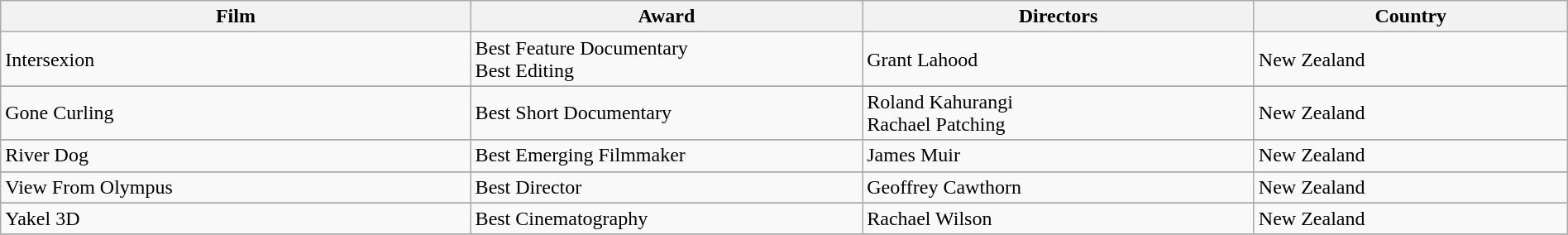<table class="wikitable" style="width:100%;">
<tr>
<th width="30%">Film</th>
<th width="25%">Award</th>
<th width="25%">Directors</th>
<th width="20%">Country</th>
</tr>
<tr>
<td>Intersexion</td>
<td>Best Feature Documentary<br>Best Editing</td>
<td>Grant Lahood</td>
<td> New Zealand</td>
</tr>
<tr>
</tr>
<tr>
<td>Gone Curling</td>
<td>Best Short Documentary</td>
<td>Roland Kahurangi<br>Rachael Patching</td>
<td> New Zealand</td>
</tr>
<tr>
</tr>
<tr>
<td>River Dog</td>
<td>Best Emerging Filmmaker</td>
<td>James Muir</td>
<td> New Zealand</td>
</tr>
<tr>
</tr>
<tr>
<td>View From Olympus</td>
<td>Best Director</td>
<td>Geoffrey Cawthorn</td>
<td> New Zealand</td>
</tr>
<tr>
</tr>
<tr>
<td>Yakel 3D</td>
<td>Best Cinematography</td>
<td>Rachael Wilson</td>
<td> New Zealand</td>
</tr>
<tr>
</tr>
</table>
